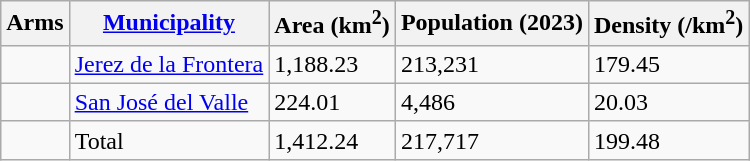<table class="wikitable sortable">
<tr>
<th>Arms</th>
<th><a href='#'>Municipality</a></th>
<th>Area (km<sup>2</sup>)</th>
<th>Population (2023)</th>
<th>Density (/km<sup>2</sup>)</th>
</tr>
<tr>
<td></td>
<td><a href='#'>Jerez de la Frontera</a></td>
<td>1,188.23</td>
<td>213,231</td>
<td>179.45</td>
</tr>
<tr>
<td></td>
<td><a href='#'>San José del Valle</a></td>
<td>224.01</td>
<td>4,486</td>
<td>20.03</td>
</tr>
<tr>
<td></td>
<td>Total</td>
<td>1,412.24</td>
<td>217,717</td>
<td>199.48</td>
</tr>
</table>
